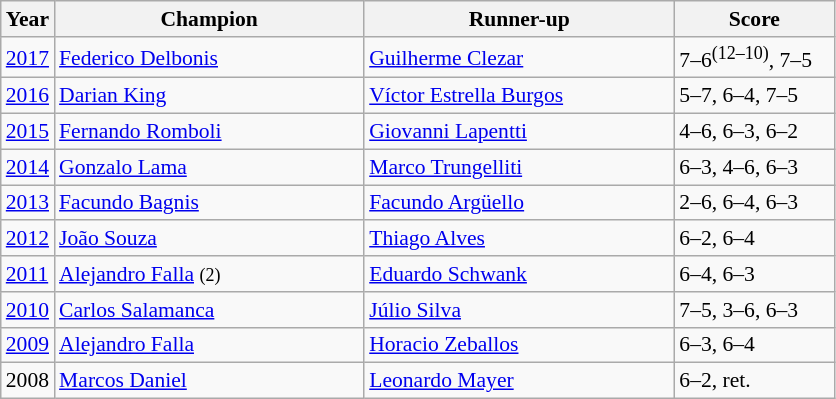<table class="wikitable" style="font-size:90%">
<tr>
<th>Year</th>
<th width="200">Champion</th>
<th width="200">Runner-up</th>
<th width="100">Score</th>
</tr>
<tr>
<td><a href='#'>2017</a></td>
<td> <a href='#'>Federico Delbonis</a></td>
<td> <a href='#'>Guilherme Clezar</a></td>
<td>7–6<sup>(12–10)</sup>, 7–5</td>
</tr>
<tr>
<td><a href='#'>2016</a></td>
<td> <a href='#'>Darian King</a></td>
<td> <a href='#'>Víctor Estrella Burgos</a></td>
<td>5–7, 6–4, 7–5</td>
</tr>
<tr>
<td><a href='#'>2015</a></td>
<td> <a href='#'>Fernando Romboli</a></td>
<td> <a href='#'>Giovanni Lapentti</a></td>
<td>4–6, 6–3, 6–2</td>
</tr>
<tr>
<td><a href='#'>2014</a></td>
<td> <a href='#'>Gonzalo Lama</a></td>
<td> <a href='#'>Marco Trungelliti</a></td>
<td>6–3, 4–6, 6–3</td>
</tr>
<tr>
<td><a href='#'>2013</a></td>
<td> <a href='#'>Facundo Bagnis</a></td>
<td> <a href='#'>Facundo Argüello</a></td>
<td>2–6, 6–4, 6–3</td>
</tr>
<tr>
<td><a href='#'>2012</a></td>
<td> <a href='#'>João Souza</a></td>
<td> <a href='#'>Thiago Alves</a></td>
<td>6–2, 6–4</td>
</tr>
<tr>
<td><a href='#'>2011</a></td>
<td> <a href='#'>Alejandro Falla</a> <small>(2)</small></td>
<td> <a href='#'>Eduardo Schwank</a></td>
<td>6–4, 6–3</td>
</tr>
<tr>
<td><a href='#'>2010</a></td>
<td> <a href='#'>Carlos Salamanca</a></td>
<td> <a href='#'>Júlio Silva</a></td>
<td>7–5, 3–6, 6–3</td>
</tr>
<tr>
<td><a href='#'>2009</a></td>
<td> <a href='#'>Alejandro Falla</a></td>
<td> <a href='#'>Horacio Zeballos</a></td>
<td>6–3, 6–4</td>
</tr>
<tr>
<td>2008</td>
<td> <a href='#'>Marcos Daniel</a></td>
<td> <a href='#'>Leonardo Mayer</a></td>
<td>6–2, ret.</td>
</tr>
</table>
